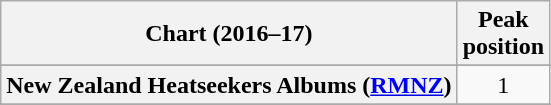<table class="wikitable sortable plainrowheaders" style="text-align:center">
<tr>
<th scope="col">Chart (2016–17)</th>
<th scope="col">Peak<br> position</th>
</tr>
<tr>
</tr>
<tr>
</tr>
<tr>
</tr>
<tr>
</tr>
<tr>
</tr>
<tr>
</tr>
<tr>
<th scope="row">New Zealand Heatseekers Albums (<a href='#'>RMNZ</a>)</th>
<td>1</td>
</tr>
<tr>
</tr>
<tr>
</tr>
<tr>
</tr>
<tr>
</tr>
<tr>
</tr>
<tr>
</tr>
<tr>
</tr>
<tr>
</tr>
<tr>
</tr>
<tr>
</tr>
<tr>
</tr>
</table>
